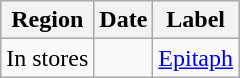<table class="wikitable sortable">
<tr>
<th>Region</th>
<th>Date</th>
<th>Label</th>
</tr>
<tr>
<td>In stores</td>
<td></td>
<td><a href='#'>Epitaph</a></td>
</tr>
</table>
